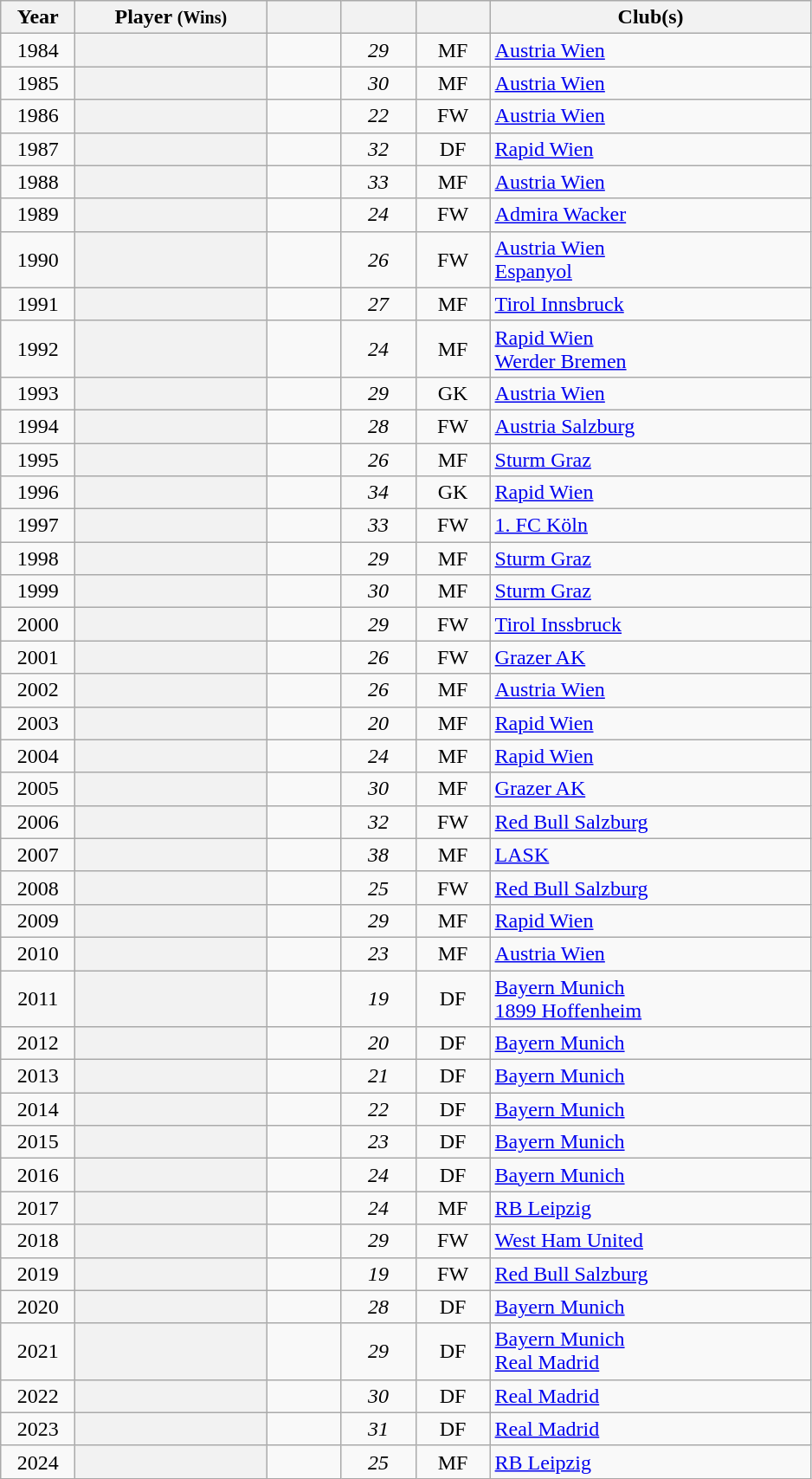<table class="sortable wikitable plainrowheaders" style="text-align: center;">
<tr>
<th width="50">Year</th>
<th width="140">Player <small>(Wins)</small></th>
<th width="50"></th>
<th width="50"></th>
<th width="50"></th>
<th width="240">Club(s)</th>
</tr>
<tr>
<td>1984</td>
<th scope="row"></th>
<td align=left></td>
<td><em>29</em></td>
<td>MF</td>
<td align=left><a href='#'>Austria Wien</a></td>
</tr>
<tr>
<td>1985</td>
<th scope="row"> </th>
<td align=left></td>
<td><em>30</em></td>
<td>MF</td>
<td align=left><a href='#'>Austria Wien</a></td>
</tr>
<tr>
<td>1986</td>
<th scope="row"></th>
<td align=left></td>
<td><em>22</em></td>
<td>FW</td>
<td align=left><a href='#'>Austria Wien</a></td>
</tr>
<tr>
<td>1987</td>
<th scope="row"></th>
<td align=left></td>
<td><em>32</em></td>
<td>DF</td>
<td align=left><a href='#'>Rapid Wien</a></td>
</tr>
<tr>
<td>1988</td>
<th scope="row"> </th>
<td align=left></td>
<td><em>33</em></td>
<td>MF</td>
<td align=left><a href='#'>Austria Wien</a></td>
</tr>
<tr>
<td>1989</td>
<th scope="row"></th>
<td align=left></td>
<td><em>24</em></td>
<td>FW</td>
<td align=left><a href='#'>Admira Wacker</a></td>
</tr>
<tr>
<td>1990</td>
<th scope="row"></th>
<td align=left></td>
<td><em>26</em></td>
<td>FW</td>
<td align=left><a href='#'>Austria Wien</a><br><a href='#'>Espanyol</a></td>
</tr>
<tr>
<td>1991</td>
<th scope="row"></th>
<td align=left></td>
<td><em>27</em></td>
<td>MF</td>
<td align=left><a href='#'>Tirol Innsbruck</a></td>
</tr>
<tr>
<td>1992</td>
<th scope="row"></th>
<td align=left></td>
<td><em>24</em></td>
<td>MF</td>
<td align=left><a href='#'>Rapid Wien</a><br><a href='#'>Werder Bremen</a></td>
</tr>
<tr>
<td>1993</td>
<th scope="row"></th>
<td align=left></td>
<td><em>29</em></td>
<td>GK</td>
<td align=left><a href='#'>Austria Wien</a></td>
</tr>
<tr>
<td>1994</td>
<th scope="row"></th>
<td align=left></td>
<td><em>28</em></td>
<td>FW</td>
<td align=left><a href='#'>Austria Salzburg</a></td>
</tr>
<tr>
<td>1995</td>
<th scope="row"></th>
<td align=left></td>
<td><em>26</em></td>
<td>MF</td>
<td align=left><a href='#'>Sturm Graz</a></td>
</tr>
<tr>
<td>1996</td>
<th scope="row"></th>
<td align=left></td>
<td><em>34</em></td>
<td>GK</td>
<td align=left><a href='#'>Rapid Wien</a></td>
</tr>
<tr>
<td>1997</td>
<th scope="row"> </th>
<td align=left></td>
<td><em>33</em></td>
<td>FW</td>
<td align=left><a href='#'>1. FC Köln</a></td>
</tr>
<tr>
<td>1998</td>
<th scope="row"> </th>
<td align=left></td>
<td><em>29</em></td>
<td>MF</td>
<td align=left><a href='#'>Sturm Graz</a></td>
</tr>
<tr>
<td>1999</td>
<th scope="row"> </th>
<td align=left></td>
<td><em>30</em></td>
<td>MF</td>
<td align=left><a href='#'>Sturm Graz</a></td>
</tr>
<tr>
<td>2000</td>
<th scope="row"></th>
<td align=left></td>
<td><em>29</em></td>
<td>FW</td>
<td align=left><a href='#'>Tirol Inssbruck</a></td>
</tr>
<tr>
<td>2001</td>
<th scope="row"></th>
<td align=left></td>
<td><em>26</em></td>
<td>FW</td>
<td align=left><a href='#'>Grazer AK</a></td>
</tr>
<tr>
<td>2002</td>
<th scope="row"></th>
<td align=left></td>
<td><em>26</em></td>
<td>MF</td>
<td align=left><a href='#'>Austria Wien</a></td>
</tr>
<tr>
<td>2003</td>
<th scope="row"></th>
<td align=left></td>
<td><em>20</em></td>
<td>MF</td>
<td align=left><a href='#'>Rapid Wien</a></td>
</tr>
<tr>
<td>2004</td>
<th scope="row"></th>
<td align=left></td>
<td><em>24</em></td>
<td>MF</td>
<td align=left><a href='#'>Rapid Wien</a></td>
</tr>
<tr>
<td>2005</td>
<th scope="row"></th>
<td align=left></td>
<td><em>30</em></td>
<td>MF</td>
<td align=left><a href='#'>Grazer AK</a></td>
</tr>
<tr>
<td>2006</td>
<th scope="row"></th>
<td align=left></td>
<td><em>32</em></td>
<td>FW</td>
<td align=left><a href='#'>Red Bull Salzburg</a></td>
</tr>
<tr>
<td>2007</td>
<th scope="row"> </th>
<td align=left></td>
<td><em>38</em></td>
<td>MF</td>
<td align=left><a href='#'>LASK</a></td>
</tr>
<tr>
<td>2008</td>
<th scope="row"></th>
<td align=left></td>
<td><em>25</em></td>
<td>FW</td>
<td align=left><a href='#'>Red Bull Salzburg</a></td>
</tr>
<tr>
<td>2009</td>
<th scope="row"> </th>
<td align=left></td>
<td><em>29</em></td>
<td>MF</td>
<td align=left><a href='#'>Rapid Wien</a></td>
</tr>
<tr>
<td>2010</td>
<th scope="row"></th>
<td align=left></td>
<td><em>23</em></td>
<td>MF</td>
<td align=left><a href='#'>Austria Wien</a></td>
</tr>
<tr>
<td>2011</td>
<th scope="row"></th>
<td align=left></td>
<td><em>19</em></td>
<td>DF</td>
<td align=left><a href='#'>Bayern Munich</a><br><a href='#'>1899 Hoffenheim</a></td>
</tr>
<tr>
<td>2012</td>
<th scope="row"> </th>
<td align=left></td>
<td><em>20</em></td>
<td>DF</td>
<td align=left><a href='#'>Bayern Munich</a></td>
</tr>
<tr>
<td>2013</td>
<th scope="row"> </th>
<td align=left></td>
<td><em>21</em></td>
<td>DF</td>
<td align=left><a href='#'>Bayern Munich</a></td>
</tr>
<tr>
<td>2014</td>
<th scope="row"> </th>
<td align=left></td>
<td><em>22</em></td>
<td>DF</td>
<td align=left><a href='#'>Bayern Munich</a></td>
</tr>
<tr>
<td>2015</td>
<th scope="row"> </th>
<td align=left></td>
<td><em>23</em></td>
<td>DF</td>
<td align=left><a href='#'>Bayern Munich</a></td>
</tr>
<tr>
<td>2016</td>
<th scope="row"> </th>
<td align=left></td>
<td><em>24</em></td>
<td>DF</td>
<td align=left><a href='#'>Bayern Munich</a></td>
</tr>
<tr>
<td>2017</td>
<th scope="row"></th>
<td align=left></td>
<td><em>24</em></td>
<td>MF</td>
<td align=left><a href='#'>RB Leipzig</a></td>
</tr>
<tr>
<td>2018</td>
<th scope="row"></th>
<td align=left></td>
<td><em>29</em></td>
<td>FW</td>
<td align=left><a href='#'>West Ham United</a></td>
</tr>
<tr>
<td>2019</td>
<th scope="row"></th>
<td align=left></td>
<td><em>19</em></td>
<td>FW</td>
<td align=left><a href='#'>Red Bull Salzburg</a></td>
</tr>
<tr>
<td>2020</td>
<th scope="row"> </th>
<td align=left></td>
<td><em>28</em></td>
<td>DF</td>
<td align=left><a href='#'>Bayern Munich</a></td>
</tr>
<tr>
<td>2021</td>
<th scope="row"> </th>
<td align=left></td>
<td><em>29</em></td>
<td>DF</td>
<td align=left><a href='#'>Bayern Munich</a> <br> <a href='#'>Real Madrid</a></td>
</tr>
<tr>
<td>2022</td>
<th scope="row"> </th>
<td align=left></td>
<td><em>30</em></td>
<td>DF</td>
<td align=left><a href='#'>Real Madrid</a></td>
</tr>
<tr>
<td>2023</td>
<th scope="row"> </th>
<td align=left></td>
<td><em>31</em></td>
<td>DF</td>
<td align=left><a href='#'>Real Madrid</a></td>
</tr>
<tr>
<td>2024</td>
<th scope="row"></th>
<td align=left></td>
<td><em>25</em></td>
<td>MF</td>
<td align=left><a href='#'>RB Leipzig</a></td>
</tr>
</table>
